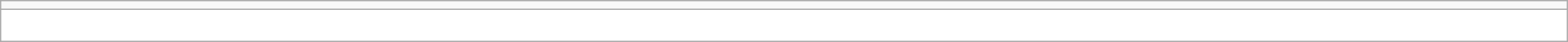<table class="wikitable mw-collapsible" width=100%>
<tr>
<td></td>
</tr>
<tr>
<td bgcolor=white><br></td>
</tr>
</table>
